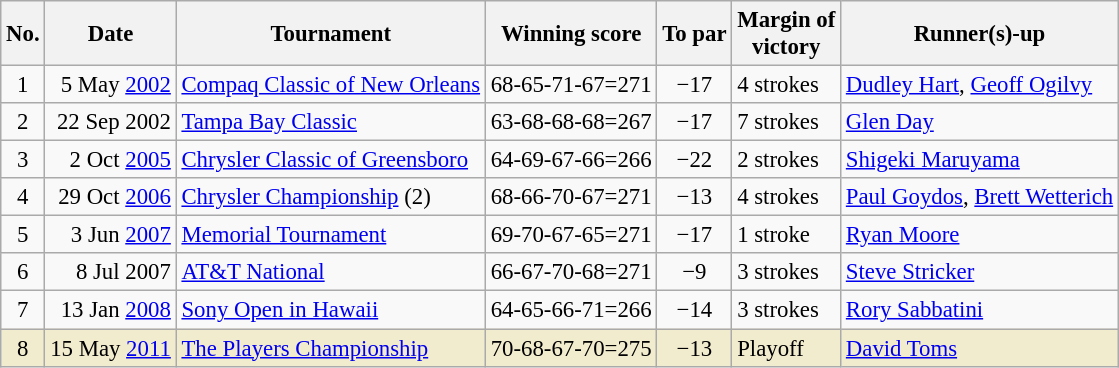<table class="wikitable" style="font-size:95%;">
<tr>
<th>No.</th>
<th>Date</th>
<th>Tournament</th>
<th>Winning score</th>
<th>To par</th>
<th>Margin of<br>victory</th>
<th>Runner(s)-up</th>
</tr>
<tr>
<td align=center>1</td>
<td align=right>5 May <a href='#'>2002</a></td>
<td><a href='#'>Compaq Classic of New Orleans</a></td>
<td align=right>68-65-71-67=271</td>
<td align=center>−17</td>
<td>4 strokes</td>
<td> <a href='#'>Dudley Hart</a>,  <a href='#'>Geoff Ogilvy</a></td>
</tr>
<tr>
<td align=center>2</td>
<td align=right>22 Sep 2002</td>
<td><a href='#'>Tampa Bay Classic</a></td>
<td align=right>63-68-68-68=267</td>
<td align=center>−17</td>
<td>7 strokes</td>
<td> <a href='#'>Glen Day</a></td>
</tr>
<tr>
<td align=center>3</td>
<td align=right>2 Oct <a href='#'>2005</a></td>
<td><a href='#'>Chrysler Classic of Greensboro</a></td>
<td align=right>64-69-67-66=266</td>
<td align=center>−22</td>
<td>2 strokes</td>
<td> <a href='#'>Shigeki Maruyama</a></td>
</tr>
<tr>
<td align=center>4</td>
<td align=right>29 Oct <a href='#'>2006</a></td>
<td><a href='#'>Chrysler Championship</a> (2)</td>
<td align=right>68-66-70-67=271</td>
<td align=center>−13</td>
<td>4 strokes</td>
<td> <a href='#'>Paul Goydos</a>,  <a href='#'>Brett Wetterich</a></td>
</tr>
<tr>
<td align=center>5</td>
<td align=right>3 Jun <a href='#'>2007</a></td>
<td><a href='#'>Memorial Tournament</a></td>
<td align=right>69-70-67-65=271</td>
<td align=center>−17</td>
<td>1 stroke</td>
<td> <a href='#'>Ryan Moore</a></td>
</tr>
<tr>
<td align=center>6</td>
<td align=right>8 Jul 2007</td>
<td><a href='#'>AT&T National</a></td>
<td align=right>66-67-70-68=271</td>
<td align=center>−9</td>
<td>3 strokes</td>
<td> <a href='#'>Steve Stricker</a></td>
</tr>
<tr>
<td align=center>7</td>
<td align=right>13 Jan <a href='#'>2008</a></td>
<td><a href='#'>Sony Open in Hawaii</a></td>
<td align=right>64-65-66-71=266</td>
<td align=center>−14</td>
<td>3 strokes</td>
<td> <a href='#'>Rory Sabbatini</a></td>
</tr>
<tr style="background:#f2ecce;">
<td align=center>8</td>
<td align=right>15 May <a href='#'>2011</a></td>
<td><a href='#'>The Players Championship</a></td>
<td align=right>70-68-67-70=275</td>
<td align=center>−13</td>
<td>Playoff</td>
<td> <a href='#'>David Toms</a></td>
</tr>
</table>
